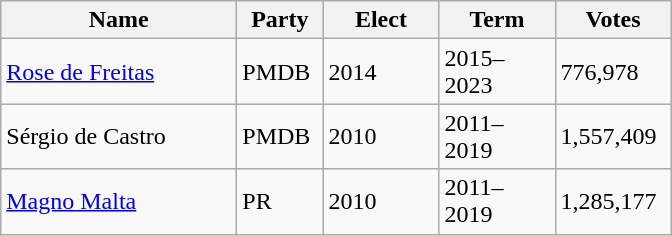<table class="wikitable sortable">
<tr>
<th style="width:150px;">Name</th>
<th style="width:50px;">Party</th>
<th style="width:70px;">Elect</th>
<th style="width:70px;">Term</th>
<th style="width:70px;">Votes</th>
</tr>
<tr>
<td><a href='#'>Rose de Freitas</a></td>
<td>PMDB</td>
<td>2014</td>
<td>2015–2023</td>
<td>776,978</td>
</tr>
<tr>
<td>Sérgio de Castro<br></td>
<td>PMDB</td>
<td>2010</td>
<td>2011–2019</td>
<td>1,557,409</td>
</tr>
<tr>
<td><a href='#'>Magno Malta</a></td>
<td>PR</td>
<td>2010</td>
<td>2011–2019</td>
<td>1,285,177</td>
</tr>
</table>
